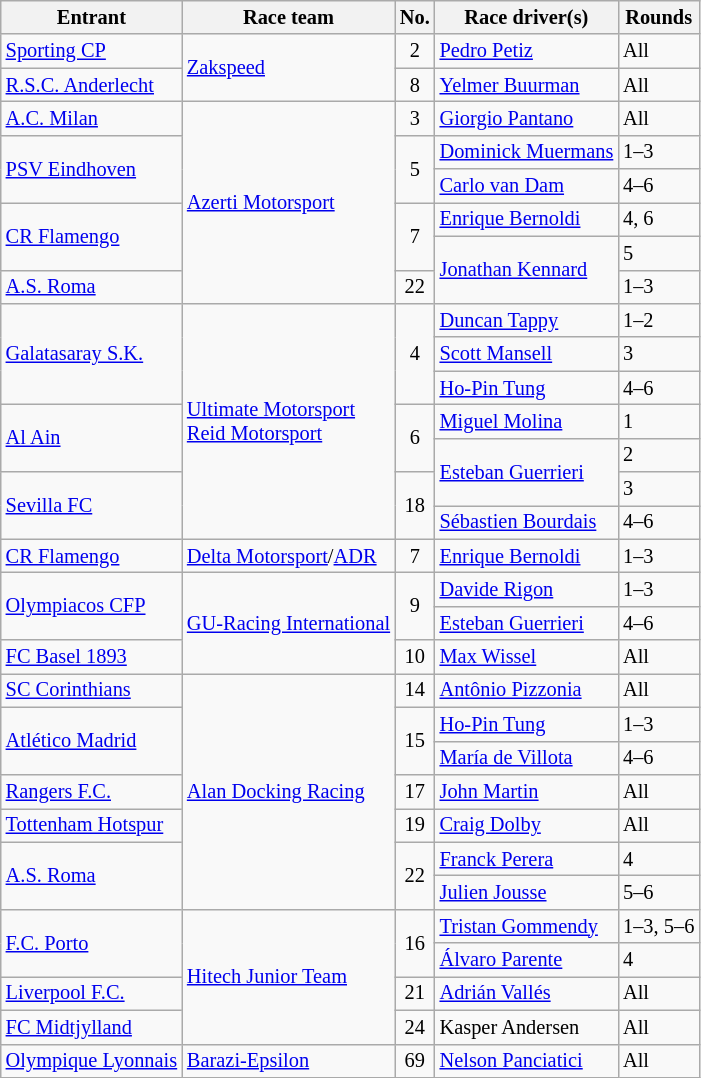<table class="wikitable" style="font-size: 85%;">
<tr>
<th>Entrant</th>
<th>Race team</th>
<th>No.</th>
<th>Race driver(s)</th>
<th>Rounds</th>
</tr>
<tr>
<td> <a href='#'>Sporting CP</a></td>
<td rowspan=2> <a href='#'>Zakspeed</a></td>
<td align="center">2</td>
<td> <a href='#'>Pedro Petiz</a></td>
<td>All</td>
</tr>
<tr>
<td> <a href='#'>R.S.C. Anderlecht</a></td>
<td align="center">8</td>
<td> <a href='#'>Yelmer Buurman</a></td>
<td>All</td>
</tr>
<tr>
<td> <a href='#'>A.C. Milan</a></td>
<td rowspan=6> <a href='#'>Azerti Motorsport</a></td>
<td align="center">3</td>
<td> <a href='#'>Giorgio Pantano</a></td>
<td>All</td>
</tr>
<tr>
<td rowspan=2> <a href='#'>PSV Eindhoven</a></td>
<td rowspan=2 align="center">5</td>
<td> <a href='#'>Dominick Muermans</a></td>
<td>1–3</td>
</tr>
<tr>
<td> <a href='#'>Carlo van Dam</a></td>
<td>4–6</td>
</tr>
<tr>
<td rowspan=2> <a href='#'>CR Flamengo</a></td>
<td rowspan=2 align="center">7</td>
<td> <a href='#'>Enrique Bernoldi</a></td>
<td>4, 6</td>
</tr>
<tr>
<td rowspan=2> <a href='#'>Jonathan Kennard</a></td>
<td>5</td>
</tr>
<tr>
<td> <a href='#'>A.S. Roma</a></td>
<td align="center">22</td>
<td>1–3</td>
</tr>
<tr>
<td rowspan=3> <a href='#'>Galatasaray S.K.</a></td>
<td rowspan=7> <a href='#'>Ultimate Motorsport</a><br> <a href='#'>Reid Motorsport</a></td>
<td rowspan=3 align="center">4</td>
<td> <a href='#'>Duncan Tappy</a></td>
<td>1–2</td>
</tr>
<tr>
<td> <a href='#'>Scott Mansell</a></td>
<td>3</td>
</tr>
<tr>
<td> <a href='#'>Ho-Pin Tung</a></td>
<td>4–6</td>
</tr>
<tr>
<td rowspan=2> <a href='#'>Al Ain</a></td>
<td rowspan=2 align="center">6</td>
<td> <a href='#'>Miguel Molina</a></td>
<td>1</td>
</tr>
<tr>
<td rowspan=2> <a href='#'>Esteban Guerrieri</a></td>
<td>2</td>
</tr>
<tr>
<td rowspan=2> <a href='#'>Sevilla FC</a></td>
<td rowspan=2 align="center">18</td>
<td>3</td>
</tr>
<tr>
<td> <a href='#'>Sébastien Bourdais</a></td>
<td>4–6</td>
</tr>
<tr>
<td> <a href='#'>CR Flamengo</a></td>
<td> <a href='#'>Delta Motorsport</a>/<a href='#'>ADR</a></td>
<td align="center">7</td>
<td> <a href='#'>Enrique Bernoldi</a></td>
<td>1–3</td>
</tr>
<tr>
<td rowspan=2> <a href='#'>Olympiacos CFP</a></td>
<td rowspan=3> <a href='#'>GU-Racing International</a></td>
<td rowspan=2 align="center">9</td>
<td> <a href='#'>Davide Rigon</a></td>
<td>1–3</td>
</tr>
<tr>
<td> <a href='#'>Esteban Guerrieri</a></td>
<td>4–6</td>
</tr>
<tr>
<td> <a href='#'>FC Basel 1893</a></td>
<td align="center">10</td>
<td> <a href='#'>Max Wissel</a></td>
<td>All</td>
</tr>
<tr>
<td> <a href='#'>SC Corinthians</a></td>
<td rowspan=7> <a href='#'>Alan Docking Racing</a></td>
<td align="center">14</td>
<td> <a href='#'>Antônio Pizzonia</a></td>
<td>All</td>
</tr>
<tr>
<td rowspan=2> <a href='#'>Atlético Madrid</a></td>
<td rowspan=2 align="center">15</td>
<td> <a href='#'>Ho-Pin Tung</a></td>
<td>1–3</td>
</tr>
<tr>
<td> <a href='#'>María de Villota</a></td>
<td>4–6</td>
</tr>
<tr>
<td> <a href='#'>Rangers F.C.</a></td>
<td align="center">17</td>
<td> <a href='#'>John Martin</a></td>
<td>All</td>
</tr>
<tr>
<td> <a href='#'>Tottenham Hotspur</a></td>
<td align="center">19</td>
<td> <a href='#'>Craig Dolby</a></td>
<td>All</td>
</tr>
<tr>
<td rowspan=2> <a href='#'>A.S. Roma</a></td>
<td rowspan=2 align="center">22</td>
<td> <a href='#'>Franck Perera</a></td>
<td>4</td>
</tr>
<tr>
<td> <a href='#'>Julien Jousse</a></td>
<td>5–6</td>
</tr>
<tr>
<td rowspan=2> <a href='#'>F.C. Porto</a></td>
<td rowspan=4> <a href='#'>Hitech Junior Team</a></td>
<td rowspan=2 align="center">16</td>
<td> <a href='#'>Tristan Gommendy</a></td>
<td>1–3, 5–6</td>
</tr>
<tr>
<td> <a href='#'>Álvaro Parente</a></td>
<td>4</td>
</tr>
<tr>
<td> <a href='#'>Liverpool F.C.</a></td>
<td align="center">21</td>
<td> <a href='#'>Adrián Vallés</a></td>
<td>All</td>
</tr>
<tr>
<td> <a href='#'>FC Midtjylland</a></td>
<td align="center">24</td>
<td> Kasper Andersen</td>
<td>All</td>
</tr>
<tr>
<td> <a href='#'>Olympique Lyonnais</a></td>
<td> <a href='#'>Barazi-Epsilon</a></td>
<td align="center">69</td>
<td> <a href='#'>Nelson Panciatici</a></td>
<td>All</td>
</tr>
</table>
